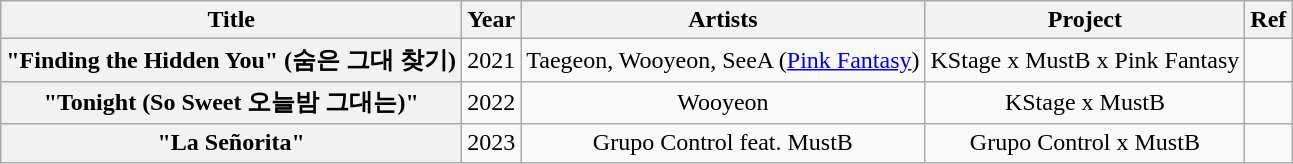<table class="wikitable plainrowheaders" style="text-align:center;"e>
<tr>
<th>Title</th>
<th>Year</th>
<th>Artists</th>
<th>Project</th>
<th>Ref</th>
</tr>
<tr>
<th scope="row">"Finding the Hidden You" (숨은 그대 찾기)</th>
<td>2021</td>
<td>Taegeon, Wooyeon, SeeA (<a href='#'>Pink Fantasy</a>)</td>
<td>KStage x MustB x Pink Fantasy</td>
<td></td>
</tr>
<tr>
<th scope="row">"Tonight (So Sweet 오늘밤 그대는)"</th>
<td>2022</td>
<td>Wooyeon</td>
<td>KStage x MustB</td>
<td></td>
</tr>
<tr>
<th scope="row">"La Señorita"</th>
<td>2023</td>
<td>Grupo Control feat. MustB</td>
<td>Grupo Control x MustB</td>
<td></td>
</tr>
</table>
